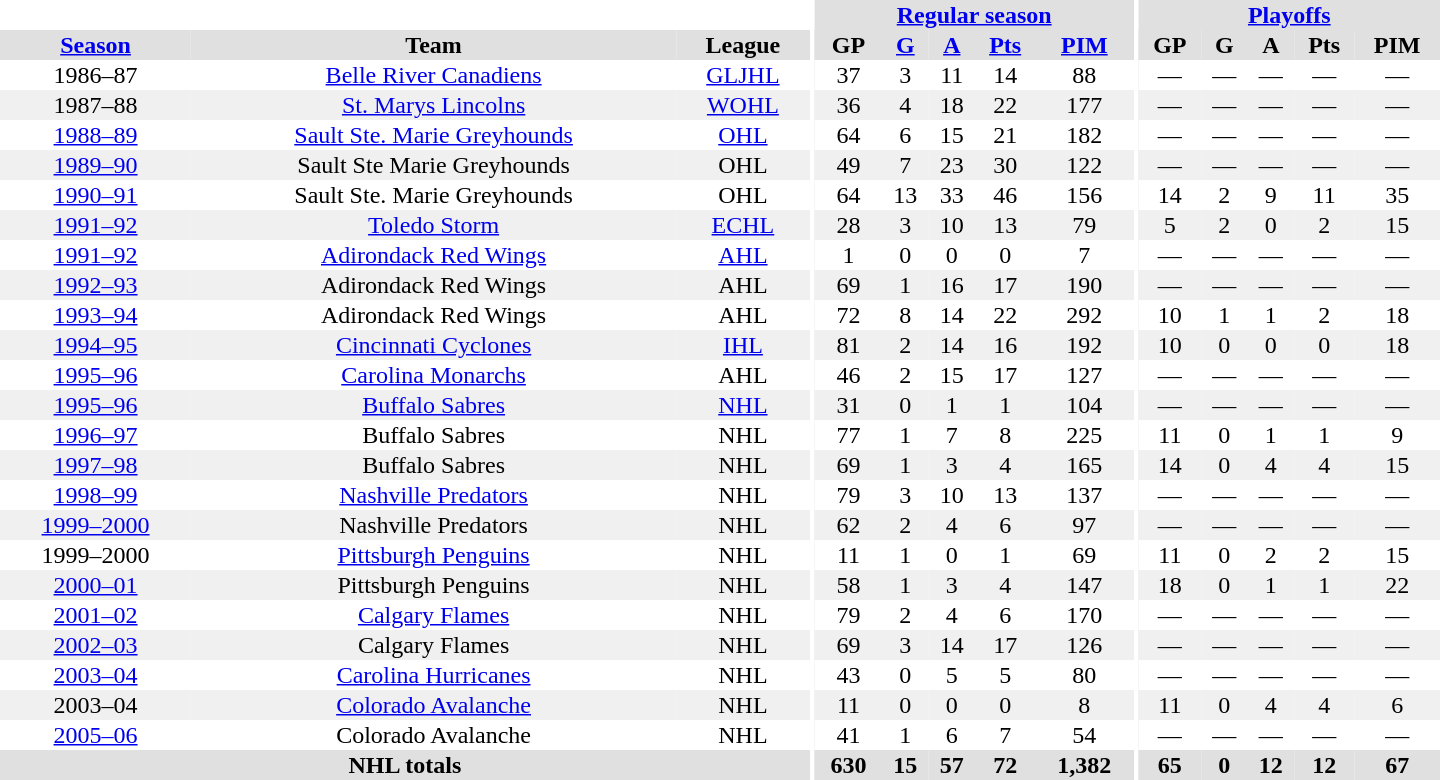<table border="0" cellpadding="1" cellspacing="0" style="text-align:center; width:60em">
<tr bgcolor="#e0e0e0">
<th colspan="3" bgcolor="#ffffff"></th>
<th rowspan="99" bgcolor="#ffffff"></th>
<th colspan="5"><a href='#'>Regular season</a></th>
<th rowspan="99" bgcolor="#ffffff"></th>
<th colspan="5"><a href='#'>Playoffs</a></th>
</tr>
<tr bgcolor="#e0e0e0">
<th><a href='#'>Season</a></th>
<th>Team</th>
<th>League</th>
<th>GP</th>
<th><a href='#'>G</a></th>
<th><a href='#'>A</a></th>
<th><a href='#'>Pts</a></th>
<th><a href='#'>PIM</a></th>
<th>GP</th>
<th>G</th>
<th>A</th>
<th>Pts</th>
<th>PIM</th>
</tr>
<tr>
<td>1986–87</td>
<td><a href='#'>Belle River Canadiens</a></td>
<td><a href='#'>GLJHL</a></td>
<td>37</td>
<td>3</td>
<td>11</td>
<td>14</td>
<td>88</td>
<td>—</td>
<td>—</td>
<td>—</td>
<td>—</td>
<td>—</td>
</tr>
<tr bgcolor="#f0f0f0">
<td>1987–88</td>
<td><a href='#'>St. Marys Lincolns</a></td>
<td><a href='#'>WOHL</a></td>
<td>36</td>
<td>4</td>
<td>18</td>
<td>22</td>
<td>177</td>
<td>—</td>
<td>—</td>
<td>—</td>
<td>—</td>
<td>—</td>
</tr>
<tr>
<td><a href='#'>1988–89</a></td>
<td><a href='#'>Sault Ste. Marie Greyhounds</a></td>
<td><a href='#'>OHL</a></td>
<td>64</td>
<td>6</td>
<td>15</td>
<td>21</td>
<td>182</td>
<td>—</td>
<td>—</td>
<td>—</td>
<td>—</td>
<td>—</td>
</tr>
<tr bgcolor="#f0f0f0">
<td><a href='#'>1989–90</a></td>
<td>Sault Ste Marie Greyhounds</td>
<td>OHL</td>
<td>49</td>
<td>7</td>
<td>23</td>
<td>30</td>
<td>122</td>
<td>—</td>
<td>—</td>
<td>—</td>
<td>—</td>
<td>—</td>
</tr>
<tr>
<td><a href='#'>1990–91</a></td>
<td>Sault Ste. Marie Greyhounds</td>
<td>OHL</td>
<td>64</td>
<td>13</td>
<td>33</td>
<td>46</td>
<td>156</td>
<td>14</td>
<td>2</td>
<td>9</td>
<td>11</td>
<td>35</td>
</tr>
<tr bgcolor="#f0f0f0">
<td><a href='#'>1991–92</a></td>
<td><a href='#'>Toledo Storm</a></td>
<td><a href='#'>ECHL</a></td>
<td>28</td>
<td>3</td>
<td>10</td>
<td>13</td>
<td>79</td>
<td>5</td>
<td>2</td>
<td>0</td>
<td>2</td>
<td>15</td>
</tr>
<tr>
<td><a href='#'>1991–92</a></td>
<td><a href='#'>Adirondack Red Wings</a></td>
<td><a href='#'>AHL</a></td>
<td>1</td>
<td>0</td>
<td>0</td>
<td>0</td>
<td>7</td>
<td>—</td>
<td>—</td>
<td>—</td>
<td>—</td>
<td>—</td>
</tr>
<tr bgcolor="#f0f0f0">
<td><a href='#'>1992–93</a></td>
<td>Adirondack Red Wings</td>
<td>AHL</td>
<td>69</td>
<td>1</td>
<td>16</td>
<td>17</td>
<td>190</td>
<td>—</td>
<td>—</td>
<td>—</td>
<td>—</td>
<td>—</td>
</tr>
<tr>
<td><a href='#'>1993–94</a></td>
<td>Adirondack Red Wings</td>
<td>AHL</td>
<td>72</td>
<td>8</td>
<td>14</td>
<td>22</td>
<td>292</td>
<td>10</td>
<td>1</td>
<td>1</td>
<td>2</td>
<td>18</td>
</tr>
<tr bgcolor="#f0f0f0">
<td><a href='#'>1994–95</a></td>
<td><a href='#'>Cincinnati Cyclones</a></td>
<td><a href='#'>IHL</a></td>
<td>81</td>
<td>2</td>
<td>14</td>
<td>16</td>
<td>192</td>
<td>10</td>
<td>0</td>
<td>0</td>
<td>0</td>
<td>18</td>
</tr>
<tr>
<td><a href='#'>1995–96</a></td>
<td><a href='#'>Carolina Monarchs</a></td>
<td>AHL</td>
<td>46</td>
<td>2</td>
<td>15</td>
<td>17</td>
<td>127</td>
<td>—</td>
<td>—</td>
<td>—</td>
<td>—</td>
<td>—</td>
</tr>
<tr bgcolor="#f0f0f0">
<td><a href='#'>1995–96</a></td>
<td><a href='#'>Buffalo Sabres</a></td>
<td><a href='#'>NHL</a></td>
<td>31</td>
<td>0</td>
<td>1</td>
<td>1</td>
<td>104</td>
<td>—</td>
<td>—</td>
<td>—</td>
<td>—</td>
<td>—</td>
</tr>
<tr>
<td><a href='#'>1996–97</a></td>
<td>Buffalo Sabres</td>
<td>NHL</td>
<td>77</td>
<td>1</td>
<td>7</td>
<td>8</td>
<td>225</td>
<td>11</td>
<td>0</td>
<td>1</td>
<td>1</td>
<td>9</td>
</tr>
<tr bgcolor="#f0f0f0">
<td><a href='#'>1997–98</a></td>
<td>Buffalo Sabres</td>
<td>NHL</td>
<td>69</td>
<td>1</td>
<td>3</td>
<td>4</td>
<td>165</td>
<td>14</td>
<td>0</td>
<td>4</td>
<td>4</td>
<td>15</td>
</tr>
<tr>
<td><a href='#'>1998–99</a></td>
<td><a href='#'>Nashville Predators</a></td>
<td>NHL</td>
<td>79</td>
<td>3</td>
<td>10</td>
<td>13</td>
<td>137</td>
<td>—</td>
<td>—</td>
<td>—</td>
<td>—</td>
<td>—</td>
</tr>
<tr bgcolor="#f0f0f0">
<td><a href='#'>1999–2000</a></td>
<td>Nashville Predators</td>
<td>NHL</td>
<td>62</td>
<td>2</td>
<td>4</td>
<td>6</td>
<td>97</td>
<td>—</td>
<td>—</td>
<td>—</td>
<td>—</td>
<td>—</td>
</tr>
<tr>
<td>1999–2000</td>
<td><a href='#'>Pittsburgh Penguins</a></td>
<td>NHL</td>
<td>11</td>
<td>1</td>
<td>0</td>
<td>1</td>
<td>69</td>
<td>11</td>
<td>0</td>
<td>2</td>
<td>2</td>
<td>15</td>
</tr>
<tr bgcolor="#f0f0f0">
<td><a href='#'>2000–01</a></td>
<td>Pittsburgh Penguins</td>
<td>NHL</td>
<td>58</td>
<td>1</td>
<td>3</td>
<td>4</td>
<td>147</td>
<td>18</td>
<td>0</td>
<td>1</td>
<td>1</td>
<td>22</td>
</tr>
<tr>
<td><a href='#'>2001–02</a></td>
<td><a href='#'>Calgary Flames</a></td>
<td>NHL</td>
<td>79</td>
<td>2</td>
<td>4</td>
<td>6</td>
<td>170</td>
<td>—</td>
<td>—</td>
<td>—</td>
<td>—</td>
<td>—</td>
</tr>
<tr bgcolor="#f0f0f0">
<td><a href='#'>2002–03</a></td>
<td>Calgary Flames</td>
<td>NHL</td>
<td>69</td>
<td>3</td>
<td>14</td>
<td>17</td>
<td>126</td>
<td>—</td>
<td>—</td>
<td>—</td>
<td>—</td>
<td>—</td>
</tr>
<tr>
<td><a href='#'>2003–04</a></td>
<td><a href='#'>Carolina Hurricanes</a></td>
<td>NHL</td>
<td>43</td>
<td>0</td>
<td>5</td>
<td>5</td>
<td>80</td>
<td>—</td>
<td>—</td>
<td>—</td>
<td>—</td>
<td>—</td>
</tr>
<tr bgcolor="#f0f0f0">
<td>2003–04</td>
<td><a href='#'>Colorado Avalanche</a></td>
<td>NHL</td>
<td>11</td>
<td>0</td>
<td>0</td>
<td>0</td>
<td>8</td>
<td>11</td>
<td>0</td>
<td>4</td>
<td>4</td>
<td>6</td>
</tr>
<tr>
<td><a href='#'>2005–06</a></td>
<td>Colorado Avalanche</td>
<td>NHL</td>
<td>41</td>
<td>1</td>
<td>6</td>
<td>7</td>
<td>54</td>
<td>—</td>
<td>—</td>
<td>—</td>
<td>—</td>
<td>—</td>
</tr>
<tr bgcolor="#e0e0e0">
<th colspan="3">NHL totals</th>
<th>630</th>
<th>15</th>
<th>57</th>
<th>72</th>
<th>1,382</th>
<th>65</th>
<th>0</th>
<th>12</th>
<th>12</th>
<th>67</th>
</tr>
</table>
